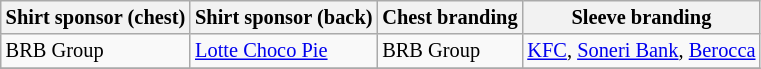<table class="wikitable"  style="font-size:85%;">
<tr>
<th>Shirt sponsor (chest)</th>
<th>Shirt sponsor (back)</th>
<th>Chest branding</th>
<th>Sleeve branding</th>
</tr>
<tr>
<td>BRB Group</td>
<td><a href='#'>Lotte Choco Pie</a></td>
<td>BRB Group</td>
<td><a href='#'>KFC</a>, <a href='#'>Soneri Bank</a>, <a href='#'>Berocca</a></td>
</tr>
<tr>
</tr>
</table>
